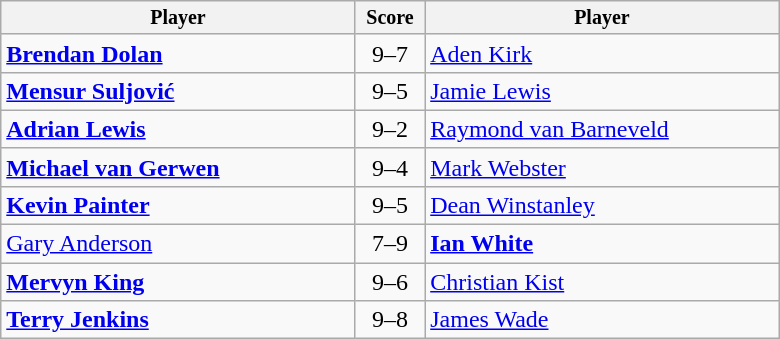<table class="wikitable">
<tr style="font-size:10pt;font-weight:bold">
<th width=230px>Player</th>
<th width=40px>Score</th>
<th width=230px>Player</th>
</tr>
<tr>
<td> <strong><a href='#'>Brendan Dolan</a></strong></td>
<td align=center>9–7</td>
<td> <a href='#'>Aden Kirk</a></td>
</tr>
<tr>
<td> <strong><a href='#'>Mensur Suljović</a></strong></td>
<td align=center>9–5</td>
<td> <a href='#'>Jamie Lewis</a></td>
</tr>
<tr>
<td> <strong><a href='#'>Adrian Lewis</a></strong></td>
<td align=center>9–2</td>
<td> <a href='#'>Raymond van Barneveld</a></td>
</tr>
<tr>
<td> <strong><a href='#'>Michael van Gerwen</a></strong></td>
<td align=center>9–4</td>
<td> <a href='#'>Mark Webster</a></td>
</tr>
<tr>
<td> <strong><a href='#'>Kevin Painter</a></strong></td>
<td align=center>9–5</td>
<td> <a href='#'>Dean Winstanley</a></td>
</tr>
<tr>
<td> <a href='#'>Gary Anderson</a></td>
<td align=center>7–9</td>
<td> <strong><a href='#'>Ian White</a></strong></td>
</tr>
<tr>
<td> <strong><a href='#'>Mervyn King</a></strong></td>
<td align=center>9–6</td>
<td> <a href='#'>Christian Kist</a></td>
</tr>
<tr>
<td> <strong><a href='#'>Terry Jenkins</a></strong></td>
<td align=center>9–8</td>
<td> <a href='#'>James Wade</a></td>
</tr>
</table>
